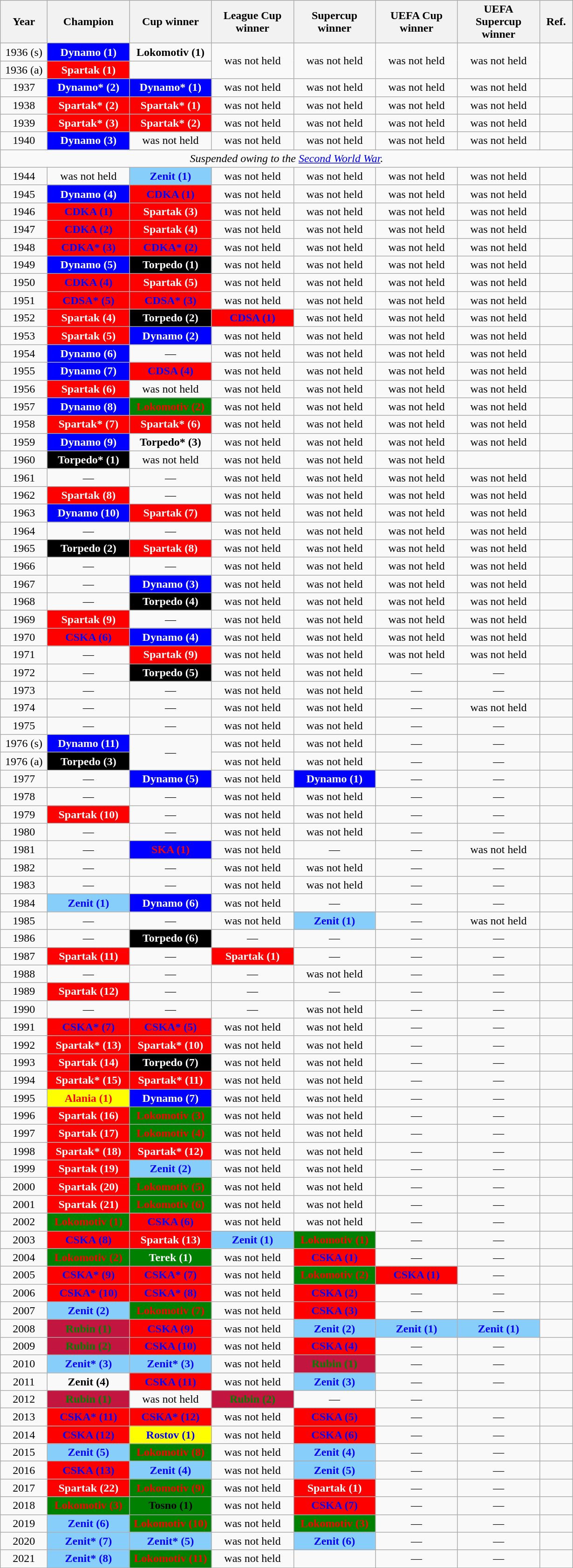<table class="wikitable collapsible collapsed" style="text-align: center">
<tr>
<th width="60">Year</th>
<th width="110">Champion</th>
<th width="110">Cup winner</th>
<th width="110">League Cup winner</th>
<th width="110">Supercup winner</th>
<th width="110">UEFA Cup winner</th>
<th width="110">UEFA Supercup winner</th>
<th width="40">Ref.</th>
</tr>
<tr>
<td>1936 (s)</td>
<td style="background:Blue;color:White"><strong>Dynamo (1)</strong></td>
<td><strong>Lokomotiv (1)</strong></td>
<td rowspan="2">was not held</td>
<td rowspan="2">was not held</td>
<td rowspan="2">was not held</td>
<td rowspan="2">was not held</td>
<td rowspan="2"></td>
</tr>
<tr>
<td>1936 (a)</td>
<td style="background:Red;color:White"><strong>Spartak (1)</strong></td>
</tr>
<tr>
<td>1937</td>
<td style="background:Blue;color:White"><strong>Dynamo* (2)</strong></td>
<td style="background:Blue;color:White"><strong>Dynamo* (1)</strong></td>
<td>was not held</td>
<td>was not held</td>
<td>was not held</td>
<td>was not held</td>
<td></td>
</tr>
<tr>
<td>1938</td>
<td style="background:Red;color:White"><strong>Spartak* (2)</strong></td>
<td style="background:Red;color:White"><strong>Spartak* (1)</strong></td>
<td>was not held</td>
<td>was not held</td>
<td>was not held</td>
<td>was not held</td>
<td></td>
</tr>
<tr>
<td>1939</td>
<td style="background:Red;color:White"><strong>Spartak* (3)</strong></td>
<td style="background:Red;color:White"><strong>Spartak* (2)</strong></td>
<td>was not held</td>
<td>was not held</td>
<td>was not held</td>
<td>was not held</td>
<td></td>
</tr>
<tr>
<td>1940</td>
<td style="background:Blue;color:White"><strong>Dynamo (3)</strong></td>
<td>was not held</td>
<td>was not held</td>
<td>was not held</td>
<td>was not held</td>
<td>was not held</td>
<td></td>
</tr>
<tr>
<td colspan="8"><em>Suspended owing to the <a href='#'>Second World War</a>.</em></td>
</tr>
<tr>
<td>1944</td>
<td>was not held</td>
<td style="background:LightSkyBlue;color:Blue"><strong>Zenit (1)</strong></td>
<td>was not held</td>
<td>was not held</td>
<td>was not held</td>
<td>was not held</td>
<td></td>
</tr>
<tr>
<td>1945</td>
<td style="background:Blue;color:White"><strong>Dynamo (4)</strong></td>
<td style="background:Red;color:Blue"><strong>CDKA (1)</strong></td>
<td>was not held</td>
<td>was not held</td>
<td>was not held</td>
<td>was not held</td>
<td></td>
</tr>
<tr>
<td>1946</td>
<td style="background:Red;color:Blue"><strong>CDKA (1)</strong></td>
<td style="background:Red;color:White"><strong>Spartak (3)</strong></td>
<td>was not held</td>
<td>was not held</td>
<td>was not held</td>
<td>was not held</td>
<td></td>
</tr>
<tr>
<td>1947</td>
<td style="background:Red;color:Blue"><strong>CDKA (2)</strong></td>
<td style="background:Red;color:White"><strong>Spartak (4)</strong></td>
<td>was not held</td>
<td>was not held</td>
<td>was not held</td>
<td>was not held</td>
<td></td>
</tr>
<tr>
<td>1948</td>
<td style="background:Red;color:Blue"><strong>CDKA* (3)</strong></td>
<td style="background:Red;color:Blue"><strong>CDKA* (2)</strong></td>
<td>was not held</td>
<td>was not held</td>
<td>was not held</td>
<td>was not held</td>
<td></td>
</tr>
<tr>
<td>1949</td>
<td style="background:Blue;color:White"><strong>Dynamo (5)</strong></td>
<td style="background:Black;color:White"><strong>Torpedo (1)</strong></td>
<td>was not held</td>
<td>was not held</td>
<td>was not held</td>
<td>was not held</td>
<td></td>
</tr>
<tr>
<td>1950</td>
<td style="background:Red;color:Blue"><strong>CDKA (4)</strong></td>
<td style="background:Red;color:White"><strong>Spartak (5)</strong></td>
<td>was not held</td>
<td>was not held</td>
<td>was not held</td>
<td>was not held</td>
<td></td>
</tr>
<tr>
<td>1951</td>
<td style="background:Red;color:Blue"><strong>CDSA* (5)</strong></td>
<td style="background:Red;color:Blue"><strong>CDSA* (3)</strong></td>
<td>was not held</td>
<td>was not held</td>
<td>was not held</td>
<td>was not held</td>
<td></td>
</tr>
<tr>
<td>1952</td>
<td style="background:Red;color:White"><strong>Spartak (4)</strong></td>
<td style="background:Black;color:White"><strong>Torpedo (2)</strong></td>
<td style="background:Red;color:Blue"><strong>CDSA (1)</strong></td>
<td>was not held</td>
<td>was not held</td>
<td>was not held</td>
<td></td>
</tr>
<tr>
<td>1953</td>
<td style="background:Red;color:White"><strong>Spartak (5)</strong></td>
<td style="background:Blue;color:White"><strong>Dynamo (2)</strong></td>
<td>was not held</td>
<td>was not held</td>
<td>was not held</td>
<td>was not held</td>
<td></td>
</tr>
<tr>
<td>1954</td>
<td style="background:Blue;color:White"><strong>Dynamo (6)</strong></td>
<td>—</td>
<td>was not held</td>
<td>was not held</td>
<td>was not held</td>
<td>was not held</td>
<td></td>
</tr>
<tr>
<td>1955</td>
<td style="background:Blue;color:White"><strong>Dynamo (7)</strong></td>
<td style="background:Red;color:Blue"><strong>CDSA (4)</strong></td>
<td>was not held</td>
<td>was not held</td>
<td>was not held</td>
<td>was not held</td>
<td></td>
</tr>
<tr>
<td>1956</td>
<td style="background:Red;color:White"><strong>Spartak (6)</strong></td>
<td>was not held</td>
<td>was not held</td>
<td>was not held</td>
<td>was not held</td>
<td>was not held</td>
<td></td>
</tr>
<tr>
<td>1957</td>
<td style="background:Blue;color:White"><strong>Dynamo (8)</strong></td>
<td style="background:Green;color:Red"><strong>Lokomotiv (2)</strong></td>
<td>was not held</td>
<td>was not held</td>
<td>was not held</td>
<td>was not held</td>
<td></td>
</tr>
<tr>
<td>1958</td>
<td style="background:Red;color:White"><strong>Spartak* (7)</strong></td>
<td style="background:Red;color:White"><strong>Spartak* (6)</strong></td>
<td>was not held</td>
<td>was not held</td>
<td>was not held</td>
<td>was not held</td>
<td></td>
</tr>
<tr>
<td>1959</td>
<td style="background:Blue;color:White"><strong>Dynamo (9)</strong></td>
<td><strong>Torpedo* (3)</strong></td>
<td>was not held</td>
<td>was not held</td>
<td>was not held</td>
<td>was not held</td>
<td></td>
</tr>
<tr>
<td>1960</td>
<td style="background:Black;color:White"><strong>Torpedo* (1)</strong></td>
<td>was not held</td>
<td>was not held</td>
<td>was not held</td>
<td>was not held</td>
<td></td>
</tr>
<tr>
<td>1961</td>
<td>—</td>
<td>—</td>
<td>was not held</td>
<td>was not held</td>
<td>was not held</td>
<td>was not held</td>
<td></td>
</tr>
<tr>
<td>1962</td>
<td style="background:Red;color:White"><strong>Spartak (8)</strong></td>
<td>—</td>
<td>was not held</td>
<td>was not held</td>
<td>was not held</td>
<td>was not held</td>
<td></td>
</tr>
<tr>
<td>1963</td>
<td style="background:Blue;color:White"><strong>Dynamo (10)</strong></td>
<td style="background:Red;color:White"><strong>Spartak (7)</strong></td>
<td>was not held</td>
<td>was not held</td>
<td>was not held</td>
<td>was not held</td>
<td></td>
</tr>
<tr>
<td>1964</td>
<td>—</td>
<td>—</td>
<td>was not held</td>
<td>was not held</td>
<td>was not held</td>
<td>was not held</td>
<td></td>
</tr>
<tr>
<td>1965</td>
<td style="background:Black;color:White"><strong>Torpedo (2)</strong></td>
<td style="background:Red;color:White"><strong>Spartak (8)</strong></td>
<td>was not held</td>
<td>was not held</td>
<td>was not held</td>
<td>was not held</td>
<td></td>
</tr>
<tr>
<td>1966</td>
<td>—</td>
<td>—</td>
<td>was not held</td>
<td>was not held</td>
<td>was not held</td>
<td>was not held</td>
<td></td>
</tr>
<tr>
<td>1967</td>
<td>—</td>
<td style="background:Blue;color:White"><strong>Dynamo (3)</strong></td>
<td>was not held</td>
<td>was not held</td>
<td>was not held</td>
<td>was not held</td>
<td></td>
</tr>
<tr>
<td>1968</td>
<td>—</td>
<td style="background:Black;color:White"><strong>Torpedo (4)</strong></td>
<td>was not held</td>
<td>was not held</td>
<td>was not held</td>
<td>was not held</td>
<td></td>
</tr>
<tr>
<td>1969</td>
<td style="background:Red;color:White"><strong>Spartak (9)</strong></td>
<td>—</td>
<td>was not held</td>
<td>was not held</td>
<td>was not held</td>
<td>was not held</td>
<td></td>
</tr>
<tr>
<td>1970</td>
<td style="background:Red;color:Blue"><strong>CSKA (6)</strong></td>
<td style="background:Blue;color:White"><strong>Dynamo (4)</strong></td>
<td>was not held</td>
<td>was not held</td>
<td>was not held</td>
<td>was not held</td>
<td></td>
</tr>
<tr>
<td>1971</td>
<td>—</td>
<td style="background:Red;color:White"><strong>Spartak (9)</strong></td>
<td>was not held</td>
<td>was not held</td>
<td>was not held</td>
<td>was not held</td>
<td></td>
</tr>
<tr>
<td>1972</td>
<td>—</td>
<td style="background:Black;color:White"><strong>Torpedo (5)</strong></td>
<td>was not held</td>
<td>was not held</td>
<td>—</td>
<td>—</td>
<td></td>
</tr>
<tr>
<td>1973</td>
<td>—</td>
<td>—</td>
<td>was not held</td>
<td>was not held</td>
<td>—</td>
<td>—</td>
<td></td>
</tr>
<tr>
<td>1974</td>
<td>—</td>
<td>—</td>
<td>was not held</td>
<td>was not held</td>
<td>—</td>
<td>was not held</td>
<td></td>
</tr>
<tr>
<td>1975</td>
<td>—</td>
<td>—</td>
<td>was not held</td>
<td>was not held</td>
<td>—</td>
<td>—</td>
<td></td>
</tr>
<tr>
<td>1976 (s)</td>
<td style="background:Blue;color:White"><strong>Dynamo (11)</strong></td>
<td rowspan="2">—</td>
<td>was not held</td>
<td>was not held</td>
<td>—</td>
<td>—</td>
<td></td>
</tr>
<tr>
<td>1976 (a)</td>
<td style="background:Black;color:White"><strong>Torpedo (3)</strong></td>
<td>was not held</td>
<td>was not held</td>
<td>—</td>
<td>—</td>
<td></td>
</tr>
<tr>
<td>1977</td>
<td>—</td>
<td style="background:Blue;color:White"><strong>Dynamo (5)</strong></td>
<td>was not held</td>
<td style="background:Blue;color:White"><strong>Dynamo (1)</strong></td>
<td>—</td>
<td>—</td>
<td></td>
</tr>
<tr>
<td>1978</td>
<td>—</td>
<td>—</td>
<td>was not held</td>
<td>was not held</td>
<td>—</td>
<td>—</td>
<td></td>
</tr>
<tr>
<td>1979</td>
<td style="background:Red;color:White"><strong>Spartak (10)</strong></td>
<td>—</td>
<td>was not held</td>
<td>was not held</td>
<td>—</td>
<td>—</td>
<td></td>
</tr>
<tr>
<td>1980</td>
<td>—</td>
<td>—</td>
<td>was not held</td>
<td>was not held</td>
<td>—</td>
<td>—</td>
<td></td>
</tr>
<tr>
<td>1981</td>
<td>—</td>
<td style="background:Blue;color:Red"><strong>SKA (1)</strong></td>
<td>was not held</td>
<td>—</td>
<td>—</td>
<td>was not held</td>
<td></td>
</tr>
<tr>
<td>1982</td>
<td>—</td>
<td>—</td>
<td>was not held</td>
<td>was not held</td>
<td>—</td>
<td>—</td>
<td></td>
</tr>
<tr>
<td>1983</td>
<td>—</td>
<td>—</td>
<td>was not held</td>
<td>was not held</td>
<td>—</td>
<td>—</td>
<td></td>
</tr>
<tr>
<td>1984</td>
<td style="background:LightSkyBlue;color:Blue"><strong>Zenit (1)</strong></td>
<td style="background:Blue;color:White"><strong>Dynamo (6)</strong></td>
<td>was not held</td>
<td>—</td>
<td>—</td>
<td>—</td>
<td></td>
</tr>
<tr>
<td>1985</td>
<td>—</td>
<td>—</td>
<td>was not held</td>
<td style="background:LightSkyBlue;color:Blue"><strong>Zenit (1)</strong></td>
<td>—</td>
<td>was not held</td>
<td></td>
</tr>
<tr>
<td>1986</td>
<td>—</td>
<td style="background:Black;color:White"><strong>Torpedo (6)</strong></td>
<td>—</td>
<td>—</td>
<td>—</td>
<td>—</td>
<td></td>
</tr>
<tr>
<td>1987</td>
<td style="background:Red;color:White"><strong>Spartak (11)</strong></td>
<td>—</td>
<td style="background:Red;color:White"><strong>Spartak (1)</strong></td>
<td>—</td>
<td>—</td>
<td>—</td>
<td></td>
</tr>
<tr>
<td>1988</td>
<td>—</td>
<td>—</td>
<td>—</td>
<td>was not held</td>
<td>—</td>
<td>—</td>
<td></td>
</tr>
<tr>
<td>1989</td>
<td style="background:Red;color:White"><strong>Spartak (12)</strong></td>
<td>—</td>
<td>—</td>
<td>—</td>
<td>—</td>
<td>—</td>
<td></td>
</tr>
<tr>
<td>1990</td>
<td>—</td>
<td>—</td>
<td>—</td>
<td>was not held</td>
<td>—</td>
<td>—</td>
<td></td>
</tr>
<tr>
<td>1991</td>
<td style="background:Red;color:Blue"><strong>CSKA* (7)</strong></td>
<td style="background:Red;color:Blue"><strong>CSKA* (5)</strong></td>
<td>was not held</td>
<td>was not held</td>
<td>—</td>
<td>—</td>
<td></td>
</tr>
<tr>
<td>1992</td>
<td style="background:Red;color:White"><strong>Spartak* (13)</strong></td>
<td style="background:Red;color:White"><strong>Spartak* (10)</strong></td>
<td>was not held</td>
<td>was not held</td>
<td>—</td>
<td>—</td>
<td></td>
</tr>
<tr>
<td>1993</td>
<td style="background:Red;color:White"><strong>Spartak (14)</strong></td>
<td style="background:Black;color:White"><strong>Torpedo (7)</strong></td>
<td>was not held</td>
<td>was not held</td>
<td>—</td>
<td>—</td>
<td></td>
</tr>
<tr>
<td>1994</td>
<td style="background:Red;color:White"><strong>Spartak* (15)</strong></td>
<td style="background:Red;color:White"><strong>Spartak* (11)</strong></td>
<td>was not held</td>
<td>was not held</td>
<td>—</td>
<td>—</td>
<td></td>
</tr>
<tr>
<td>1995</td>
<td style="background:Yellow;color:Red"><strong>Alania (1)</strong></td>
<td style="background:Blue;color:White"><strong>Dynamo (7)</strong></td>
<td>was not held</td>
<td>was not held</td>
<td>—</td>
<td>—</td>
<td></td>
</tr>
<tr>
<td>1996</td>
<td style="background:Red;color:White"><strong>Spartak (16)</strong></td>
<td style="background:Green;color:Red"><strong>Lokomotiv (3)</strong></td>
<td>was not held</td>
<td>was not held</td>
<td>—</td>
<td>—</td>
<td></td>
</tr>
<tr>
<td>1997</td>
<td style="background:Red;color:White"><strong>Spartak (17)</strong></td>
<td style="background:Green;color:Red"><strong>Lokomotiv (4)</strong></td>
<td>was not held</td>
<td>was not held</td>
<td>—</td>
<td>—</td>
<td></td>
</tr>
<tr>
<td>1998</td>
<td style="background:Red;color:White"><strong>Spartak* (18)</strong></td>
<td style="background:Red;color:White"><strong>Spartak* (12)</strong></td>
<td>was not held</td>
<td>was not held</td>
<td>—</td>
<td>—</td>
<td></td>
</tr>
<tr>
<td>1999</td>
<td style="background:Red;color:White"><strong>Spartak (19)</strong></td>
<td style="background:LightSkyBlue;color:Blue"><strong>Zenit (2)</strong></td>
<td>was not held</td>
<td>was not held</td>
<td>—</td>
<td>—</td>
<td></td>
</tr>
<tr>
<td>2000</td>
<td style="background:Red;color:White"><strong>Spartak (20)</strong></td>
<td style="background:Green;color:Red"><strong>Lokomotiv (5)</strong></td>
<td>was not held</td>
<td>was not held</td>
<td>—</td>
<td>—</td>
<td></td>
</tr>
<tr>
<td>2001</td>
<td style="background:Red;color:White"><strong>Spartak (21)</strong></td>
<td style="background:Green;color:Red"><strong>Lokomotiv (6)</strong></td>
<td>was not held</td>
<td>was not held</td>
<td>—</td>
<td>—</td>
<td></td>
</tr>
<tr>
<td>2002</td>
<td style="background:Green;color:Red"><strong>Lokomotiv (1)</strong></td>
<td style="background:Red;color:Blue"><strong>CSKA (6)</strong></td>
<td>was not held</td>
<td>was not held</td>
<td>—</td>
<td>—</td>
<td></td>
</tr>
<tr>
<td>2003</td>
<td style="background:Red;color:Blue"><strong>CSKA (8)</strong></td>
<td style="background:Red;color:White"><strong>Spartak (13)</strong></td>
<td style="background:LightSkyBlue;color:Blue"><strong>Zenit (1)</strong></td>
<td style="background:Green;color:Red"><strong>Lokomotiv (1)</strong></td>
<td>—</td>
<td>—</td>
<td></td>
</tr>
<tr>
<td>2004</td>
<td style="background:Green;color:Red"><strong>Lokomotiv (2)</strong></td>
<td style="background:Green;color:White"><strong>Terek (1)</strong></td>
<td>was not held</td>
<td style="background:Red;color:Blue"><strong>CSKA (1)</strong></td>
<td>—</td>
<td>—</td>
<td></td>
</tr>
<tr>
<td>2005</td>
<td style="background:Red;color:Blue"><strong>CSKA* (9)</strong></td>
<td style="background:Red;color:Blue"><strong>CSKA* (7)</strong></td>
<td>was not held</td>
<td style="background:Green;color:Red"><strong>Lokomotiv (2)</strong></td>
<td style="background:Red;color:Blue"><strong>CSKA (1)</strong></td>
<td>—</td>
<td></td>
</tr>
<tr>
<td>2006</td>
<td style="background:Red;color:Blue"><strong>CSKA* (10)</strong></td>
<td style="background:Red;color:Blue"><strong>CSKA* (8)</strong></td>
<td>was not held</td>
<td style="background:Red;color:Blue"><strong>CSKA (2)</strong></td>
<td>—</td>
<td>—</td>
<td></td>
</tr>
<tr>
<td>2007</td>
<td style="background:LightSkyBlue;color:Blue"><strong>Zenit (2)</strong></td>
<td style="background:Green;color:Red"><strong>Lokomotiv (7)</strong></td>
<td>was not held</td>
<td style="background:Red;color:Blue"><strong>CSKA (3)</strong></td>
<td>—</td>
<td>—</td>
<td></td>
</tr>
<tr>
<td>2008</td>
<td style="background:#c21540;color:Green"><strong>Rubin (1)</strong></td>
<td style="background:Red;color:Blue"><strong>CSKA (9)</strong></td>
<td>was not held</td>
<td style="background:LightSkyBlue;color:Blue"><strong>Zenit (2)</strong></td>
<td style="background:LightSkyBlue;color:Blue"><strong>Zenit (1)</strong></td>
<td style="background:LightSkyBlue;color:Blue"><strong>Zenit (1)</strong></td>
<td></td>
</tr>
<tr>
<td>2009</td>
<td style="background:#c21540;color:Green"><strong>Rubin (2)</strong></td>
<td style="background:Red;color:Blue"><strong>CSKA (10)</strong></td>
<td>was not held</td>
<td style="background:Red;color:Blue"><strong>CSKA (4)</strong></td>
<td>—</td>
<td>—</td>
<td></td>
</tr>
<tr>
<td>2010</td>
<td style="background:LightSkyBlue;color:Blue"><strong>Zenit* (3)</strong></td>
<td style="background:LightSkyBlue;color:Blue"><strong>Zenit* (3)</strong></td>
<td>was not held</td>
<td style="background:#c21540;color:Green"><strong>Rubin (1)</strong></td>
<td>—</td>
<td>—</td>
<td></td>
</tr>
<tr>
<td>2011</td>
<td><strong>Zenit (4)</strong></td>
<td style="background:Red;color:Blue"><strong>CSKA (11)</strong></td>
<td>was not held</td>
<td style="background:LightSkyBlue;color:Blue"><strong>Zenit (3)</strong></td>
<td>—</td>
<td>—</td>
<td></td>
</tr>
<tr>
<td>2012</td>
<td style="background:#c21540;color:Green"><strong>Rubin (1)</strong></td>
<td>was not held</td>
<td style="background:#c21540;color:Green"><strong>Rubin (2)</strong></td>
<td>—</td>
<td>—</td>
<td></td>
</tr>
<tr>
<td>2013</td>
<td style="background:Red;color:Blue"><strong>CSKA* (11)</strong></td>
<td style="background:Red;color:Blue"><strong>CSKA* (12)</strong></td>
<td>was not held</td>
<td style="background:Red;color:Blue"><strong>CSKA (5)</strong></td>
<td>—</td>
<td>—</td>
<td></td>
</tr>
<tr>
<td>2014</td>
<td style="background:Red;color:Blue"><strong>CSKA (12)</strong></td>
<td style="background:Yellow;color:Blue"><strong>Rostov (1)</strong></td>
<td>was not held</td>
<td style="background:Red;color:Blue"><strong>CSKA (6)</strong></td>
<td>—</td>
<td>—</td>
<td></td>
</tr>
<tr>
<td>2015</td>
<td style="background:LightSkyBlue;color:Blue"><strong>Zenit (5)</strong></td>
<td style="background:Green;color:Red"><strong>Lokomotiv (8)</strong></td>
<td>was not held</td>
<td style="background:LightSkyBlue;color:Blue"><strong>Zenit (4)</strong></td>
<td>—</td>
<td>—</td>
<td></td>
</tr>
<tr>
<td>2016</td>
<td style="background:Red;color:Blue"><strong>CSKA (13)</strong></td>
<td style="background:LightSkyBlue;color:Blue"><strong>Zenit (4)</strong></td>
<td>was not held</td>
<td style="background:LightSkyBlue;color:Blue"><strong>Zenit (5)</strong></td>
<td>—</td>
<td>—</td>
<td></td>
</tr>
<tr>
<td>2017</td>
<td style="background:Red;color:White"><strong>Spartak (22)</strong></td>
<td style="background:Green;color:Red"><strong>Lokomotiv (9)</strong></td>
<td>was not held</td>
<td style="background:Red;color:White"><strong>Spartak (1)</strong></td>
<td>—</td>
<td>—</td>
<td></td>
</tr>
<tr>
<td>2018</td>
<td style="background:Green;color:Red"><strong>Lokomotiv (3)</strong></td>
<td style="background:Green;color:Black"><strong>Tosno (1)</strong></td>
<td>was not held</td>
<td style="background:Red;color:Blue"><strong>CSKA (7)</strong></td>
<td>—</td>
<td>—</td>
<td></td>
</tr>
<tr>
<td>2019</td>
<td style="background:LightSkyBlue;color:Blue"><strong>Zenit (6)</strong></td>
<td style="background:Green;color:Red"><strong>Lokomotiv (10)</strong></td>
<td>was not held</td>
<td style="background:Green;color:Red"><strong>Lokomotiv (3)</strong></td>
<td>—</td>
<td>—</td>
<td></td>
</tr>
<tr>
<td>2020</td>
<td style="background:LightSkyBlue;color:Blue"><strong>Zenit* (7)</strong></td>
<td style="background:LightSkyBlue;color:Blue"><strong>Zenit* (5)</strong></td>
<td>was not held</td>
<td style="background:LightSkyBlue;color:Blue"><strong>Zenit (6)</strong></td>
<td>—</td>
<td>—</td>
<td></td>
</tr>
<tr>
<td>2021</td>
<td style="background:LightSkyBlue;color:Blue"><strong>Zenit* (8)</strong></td>
<td style="background:Green;color:Red"><strong>Lokomotiv (11)</strong></td>
<td>was not held</td>
<td></td>
<td>—</td>
<td>—</td>
<td></td>
</tr>
</table>
